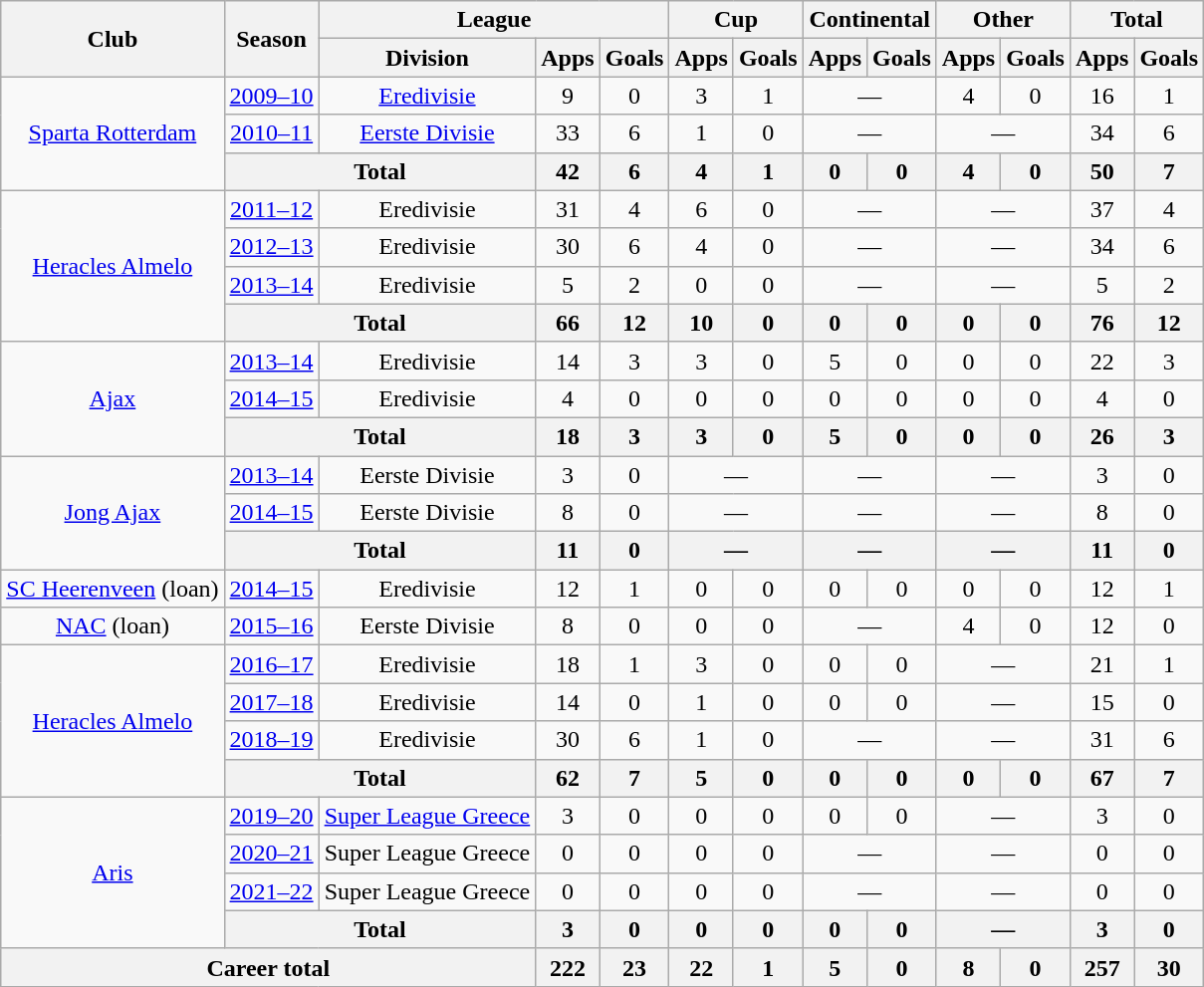<table class="wikitable" style="text-align:center">
<tr>
<th rowspan="2">Club</th>
<th rowspan="2">Season</th>
<th colspan="3">League</th>
<th colspan="2">Cup</th>
<th colspan="2">Continental</th>
<th colspan="2">Other</th>
<th colspan="2">Total</th>
</tr>
<tr>
<th>Division</th>
<th>Apps</th>
<th>Goals</th>
<th>Apps</th>
<th>Goals</th>
<th>Apps</th>
<th>Goals</th>
<th>Apps</th>
<th>Goals</th>
<th>Apps</th>
<th>Goals</th>
</tr>
<tr>
<td rowspan="3"><a href='#'>Sparta Rotterdam</a></td>
<td><a href='#'>2009–10</a></td>
<td><a href='#'>Eredivisie</a></td>
<td>9</td>
<td>0</td>
<td>3</td>
<td>1</td>
<td colspan="2">—</td>
<td>4</td>
<td>0</td>
<td>16</td>
<td>1</td>
</tr>
<tr>
<td><a href='#'>2010–11</a></td>
<td><a href='#'>Eerste Divisie</a></td>
<td>33</td>
<td>6</td>
<td>1</td>
<td>0</td>
<td colspan="2">—</td>
<td colspan="2">—</td>
<td>34</td>
<td>6</td>
</tr>
<tr>
<th colspan="2">Total</th>
<th>42</th>
<th>6</th>
<th>4</th>
<th>1</th>
<th>0</th>
<th>0</th>
<th>4</th>
<th>0</th>
<th>50</th>
<th>7</th>
</tr>
<tr>
<td rowspan="4"><a href='#'>Heracles Almelo</a></td>
<td><a href='#'>2011–12</a></td>
<td>Eredivisie</td>
<td>31</td>
<td>4</td>
<td>6</td>
<td>0</td>
<td colspan="2">—</td>
<td colspan="2">—</td>
<td>37</td>
<td>4</td>
</tr>
<tr>
<td><a href='#'>2012–13</a></td>
<td>Eredivisie</td>
<td>30</td>
<td>6</td>
<td>4</td>
<td>0</td>
<td colspan="2">—</td>
<td colspan="2">—</td>
<td>34</td>
<td>6</td>
</tr>
<tr>
<td><a href='#'>2013–14</a></td>
<td>Eredivisie</td>
<td>5</td>
<td>2</td>
<td>0</td>
<td>0</td>
<td colspan="2">—</td>
<td colspan="2">—</td>
<td>5</td>
<td>2</td>
</tr>
<tr>
<th colspan="2">Total</th>
<th>66</th>
<th>12</th>
<th>10</th>
<th>0</th>
<th>0</th>
<th>0</th>
<th>0</th>
<th>0</th>
<th>76</th>
<th>12</th>
</tr>
<tr>
<td rowspan="3"><a href='#'>Ajax</a></td>
<td><a href='#'>2013–14</a></td>
<td>Eredivisie</td>
<td>14</td>
<td>3</td>
<td>3</td>
<td>0</td>
<td>5</td>
<td>0</td>
<td>0</td>
<td>0</td>
<td>22</td>
<td>3</td>
</tr>
<tr>
<td><a href='#'>2014–15</a></td>
<td>Eredivisie</td>
<td>4</td>
<td>0</td>
<td>0</td>
<td>0</td>
<td>0</td>
<td>0</td>
<td>0</td>
<td>0</td>
<td>4</td>
<td>0</td>
</tr>
<tr>
<th colspan="2">Total</th>
<th>18</th>
<th>3</th>
<th>3</th>
<th>0</th>
<th>5</th>
<th>0</th>
<th>0</th>
<th>0</th>
<th>26</th>
<th>3</th>
</tr>
<tr>
<td rowspan="3"><a href='#'>Jong Ajax</a></td>
<td><a href='#'>2013–14</a></td>
<td>Eerste Divisie</td>
<td>3</td>
<td>0</td>
<td colspan="2">—</td>
<td colspan="2">—</td>
<td colspan="2">—</td>
<td>3</td>
<td>0</td>
</tr>
<tr>
<td><a href='#'>2014–15</a></td>
<td>Eerste Divisie</td>
<td>8</td>
<td>0</td>
<td colspan="2">—</td>
<td colspan="2">—</td>
<td colspan="2">—</td>
<td>8</td>
<td>0</td>
</tr>
<tr>
<th colspan="2">Total</th>
<th>11</th>
<th>0</th>
<th colspan="2">—</th>
<th colspan="2">—</th>
<th colspan="2">—</th>
<th>11</th>
<th>0</th>
</tr>
<tr>
<td><a href='#'>SC Heerenveen</a> (loan)</td>
<td><a href='#'>2014–15</a></td>
<td>Eredivisie</td>
<td>12</td>
<td>1</td>
<td>0</td>
<td>0</td>
<td>0</td>
<td>0</td>
<td>0</td>
<td>0</td>
<td>12</td>
<td>1</td>
</tr>
<tr>
<td><a href='#'>NAC</a> (loan)</td>
<td><a href='#'>2015–16</a></td>
<td>Eerste Divisie</td>
<td>8</td>
<td>0</td>
<td>0</td>
<td>0</td>
<td colspan="2">—</td>
<td>4</td>
<td>0</td>
<td>12</td>
<td>0</td>
</tr>
<tr>
<td rowspan="4"><a href='#'>Heracles Almelo</a></td>
<td><a href='#'>2016–17</a></td>
<td>Eredivisie</td>
<td>18</td>
<td>1</td>
<td>3</td>
<td>0</td>
<td>0</td>
<td>0</td>
<td colspan="2">—</td>
<td>21</td>
<td>1</td>
</tr>
<tr>
<td><a href='#'>2017–18</a></td>
<td>Eredivisie</td>
<td>14</td>
<td>0</td>
<td>1</td>
<td>0</td>
<td>0</td>
<td>0</td>
<td colspan="2">—</td>
<td>15</td>
<td>0</td>
</tr>
<tr>
<td><a href='#'>2018–19</a></td>
<td>Eredivisie</td>
<td>30</td>
<td>6</td>
<td>1</td>
<td>0</td>
<td colspan="2">—</td>
<td colspan="2">—</td>
<td>31</td>
<td>6</td>
</tr>
<tr>
<th colspan="2">Total</th>
<th>62</th>
<th>7</th>
<th>5</th>
<th>0</th>
<th>0</th>
<th>0</th>
<th>0</th>
<th>0</th>
<th>67</th>
<th>7</th>
</tr>
<tr>
<td rowspan="4"><a href='#'>Aris</a></td>
<td><a href='#'>2019–20</a></td>
<td><a href='#'>Super League Greece</a></td>
<td>3</td>
<td>0</td>
<td>0</td>
<td>0</td>
<td>0</td>
<td>0</td>
<td colspan="2">—</td>
<td>3</td>
<td>0</td>
</tr>
<tr>
<td><a href='#'>2020–21</a></td>
<td>Super League Greece</td>
<td>0</td>
<td>0</td>
<td>0</td>
<td>0</td>
<td colspan="2">—</td>
<td colspan="2">—</td>
<td>0</td>
<td>0</td>
</tr>
<tr>
<td><a href='#'>2021–22</a></td>
<td>Super League Greece</td>
<td>0</td>
<td>0</td>
<td>0</td>
<td>0</td>
<td colspan="2">—</td>
<td colspan="2">—</td>
<td>0</td>
<td>0</td>
</tr>
<tr>
<th colspan="2">Total</th>
<th>3</th>
<th>0</th>
<th>0</th>
<th>0</th>
<th>0</th>
<th>0</th>
<th colspan="2">—</th>
<th>3</th>
<th>0</th>
</tr>
<tr>
<th colspan="3">Career total</th>
<th>222</th>
<th>23</th>
<th>22</th>
<th>1</th>
<th>5</th>
<th>0</th>
<th>8</th>
<th>0</th>
<th>257</th>
<th>30</th>
</tr>
</table>
